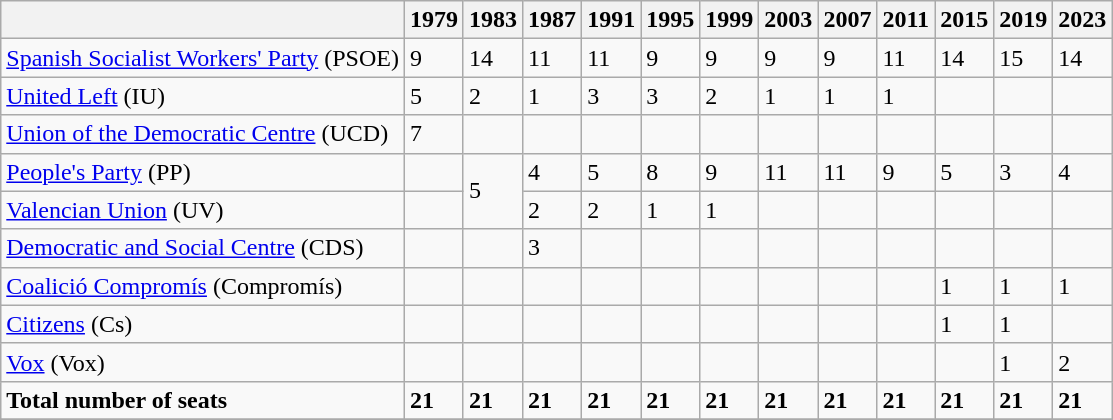<table class="wikitable">
<tr>
<th></th>
<th>1979</th>
<th>1983</th>
<th>1987</th>
<th>1991</th>
<th>1995</th>
<th>1999</th>
<th>2003</th>
<th>2007</th>
<th>2011</th>
<th>2015</th>
<th>2019</th>
<th>2023</th>
</tr>
<tr>
<td><a href='#'>Spanish Socialist Workers' Party</a> (PSOE)</td>
<td>9</td>
<td>14</td>
<td>11</td>
<td>11</td>
<td>9</td>
<td>9</td>
<td>9</td>
<td>9</td>
<td>11</td>
<td>14</td>
<td>15</td>
<td>14</td>
</tr>
<tr>
<td><a href='#'>United Left</a> (IU)</td>
<td>5</td>
<td>2</td>
<td>1</td>
<td>3</td>
<td>3</td>
<td>2</td>
<td>1</td>
<td>1</td>
<td>1</td>
<td></td>
<td></td>
<td></td>
</tr>
<tr>
<td><a href='#'>Union of the Democratic Centre</a> (UCD)</td>
<td>7</td>
<td></td>
<td></td>
<td></td>
<td></td>
<td></td>
<td></td>
<td></td>
<td></td>
<td></td>
<td></td>
<td></td>
</tr>
<tr>
<td><a href='#'>People's Party</a> (PP)</td>
<td></td>
<td rowspan=2>5</td>
<td>4</td>
<td>5</td>
<td>8</td>
<td>9</td>
<td>11</td>
<td>11</td>
<td>9</td>
<td>5</td>
<td>3</td>
<td>4</td>
</tr>
<tr>
<td><a href='#'>Valencian Union</a> (UV)</td>
<td></td>
<td>2</td>
<td>2</td>
<td>1</td>
<td>1</td>
<td></td>
<td></td>
<td></td>
<td></td>
<td></td>
<td></td>
</tr>
<tr>
<td><a href='#'>Democratic and Social Centre</a> (CDS)</td>
<td></td>
<td></td>
<td>3</td>
<td></td>
<td></td>
<td></td>
<td></td>
<td></td>
<td></td>
<td></td>
<td></td>
<td></td>
</tr>
<tr>
<td><a href='#'>Coalició Compromís</a> (Compromís)</td>
<td></td>
<td></td>
<td></td>
<td></td>
<td></td>
<td></td>
<td></td>
<td></td>
<td></td>
<td>1</td>
<td>1</td>
<td>1</td>
</tr>
<tr>
<td><a href='#'>Citizens</a> (Cs)</td>
<td></td>
<td></td>
<td></td>
<td></td>
<td></td>
<td></td>
<td></td>
<td></td>
<td></td>
<td>1</td>
<td>1</td>
<td></td>
</tr>
<tr>
<td><a href='#'>Vox</a> (Vox)</td>
<td></td>
<td></td>
<td></td>
<td></td>
<td></td>
<td></td>
<td></td>
<td></td>
<td></td>
<td></td>
<td>1</td>
<td>2</td>
</tr>
<tr>
<td><strong>Total number of seats</strong></td>
<td><strong>21</strong></td>
<td><strong>21</strong></td>
<td><strong>21</strong></td>
<td><strong>21</strong></td>
<td><strong>21</strong></td>
<td><strong>21</strong></td>
<td><strong>21</strong></td>
<td><strong>21</strong></td>
<td><strong>21</strong></td>
<td><strong>21</strong></td>
<td><strong>21</strong></td>
<td><strong>21</strong></td>
</tr>
<tr>
</tr>
</table>
